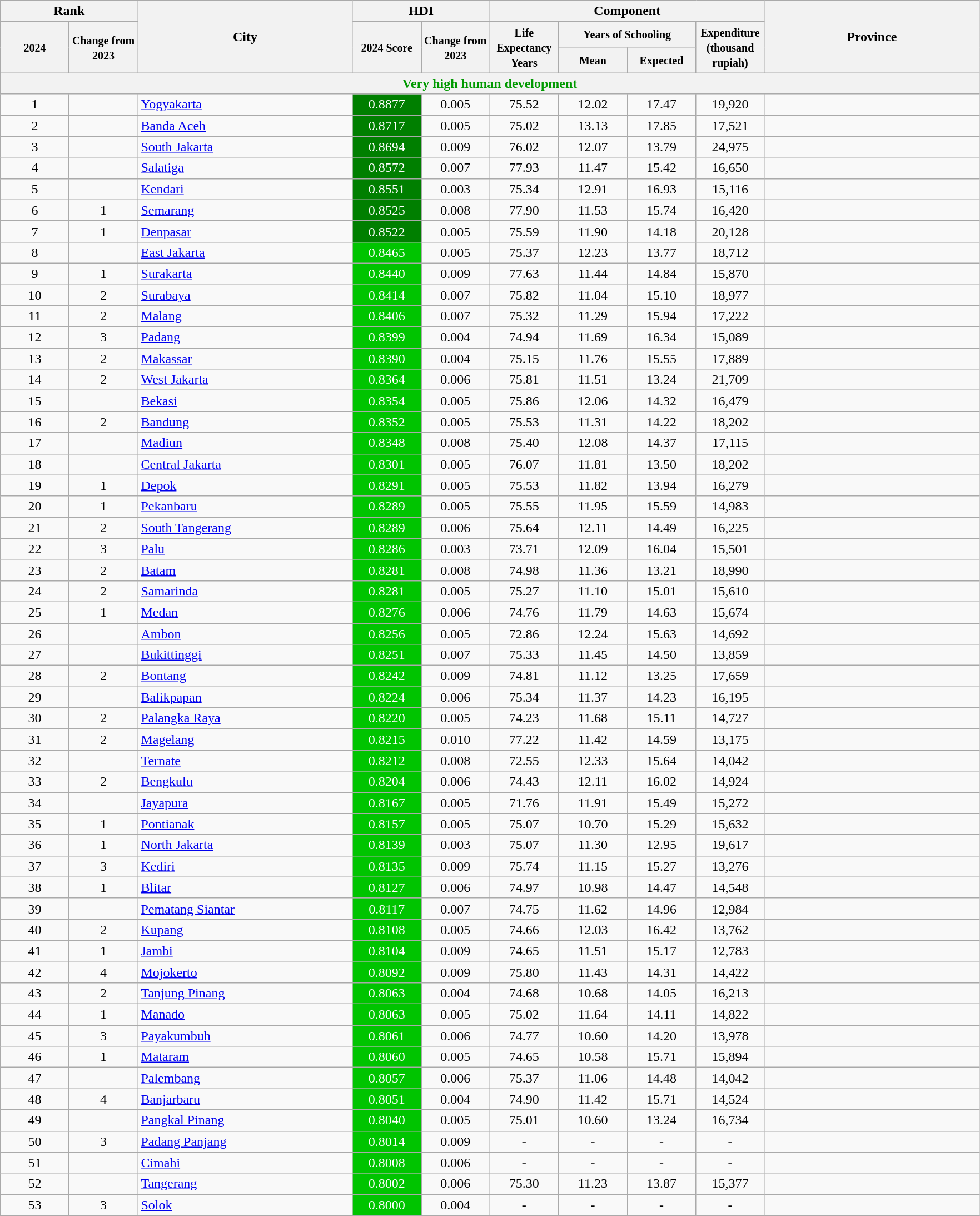<table class="wikitable" style="text-align:center">
<tr>
<th scope="col" colspan="2">Rank</th>
<th scope="col" rowspan="3" style="width:250px;">City</th>
<th scope="col" colspan="2">HDI</th>
<th scope="col" colspan="4">Component</th>
<th scope="col" rowspan="3" style="width:250px;">Province</th>
</tr>
<tr>
<th scope="col" rowspan="2" style="width:75px;"><small>2024</small></th>
<th scope="col" rowspan="2" style="width:75px;"><small>Change from 2023</small></th>
<th scope="col" rowspan="2" style="width:75px;"><small>2024 Score</small></th>
<th scope="col" rowspan="2" style="width:75px;"><small>Change from 2023</small></th>
<th scope="col" rowspan="2" style="width:75px;"><small>Life Expectancy <br>Years</small></th>
<th scope="col" colspan="2" style="width:75px;"><small>Years of Schooling</small></th>
<th scope="col" rowspan="2" style="width:75px;"><small>Expenditure<br>(thousand rupiah)</small></th>
</tr>
<tr>
<th scope="col" style="width:75px;"><small>Mean</small></th>
<th scope="col" style="width:75px;"><small>Expected</small></th>
</tr>
<tr>
<th scope="col" colspan="10" style="color:#090;">Very high human development</th>
</tr>
<tr>
<td>1</td>
<td></td>
<td style="text-align:left"><a href='#'>Yogyakarta</a></td>
<td align=center bgcolor="#007F00" style="color:#FFFFFF;">0.8877</td>
<td> 0.005</td>
<td>75.52</td>
<td>12.02</td>
<td>17.47</td>
<td>19,920</td>
<td style="text-align:left"></td>
</tr>
<tr>
<td>2</td>
<td></td>
<td style="text-align:left"><a href='#'>Banda Aceh</a></td>
<td align=center bgcolor="#007F00" style="color:#FFFFFF;">0.8717</td>
<td> 0.005</td>
<td>75.02</td>
<td>13.13</td>
<td>17.85</td>
<td>17,521</td>
<td style="text-align:left"></td>
</tr>
<tr>
<td>3</td>
<td></td>
<td style="text-align:left"><a href='#'>South Jakarta</a></td>
<td align=center bgcolor="#007F00" style="color:#FFFFFF;">0.8694</td>
<td> 0.009</td>
<td>76.02</td>
<td>12.07</td>
<td>13.79</td>
<td>24,975</td>
<td style="text-align:left"></td>
</tr>
<tr>
<td>4</td>
<td></td>
<td style="text-align:left"><a href='#'>Salatiga</a></td>
<td align=center bgcolor="#007F00" style="color:#FFFFFF;">0.8572</td>
<td> 0.007</td>
<td>77.93</td>
<td>11.47</td>
<td>15.42</td>
<td>16,650</td>
<td style="text-align:left"></td>
</tr>
<tr>
<td>5</td>
<td></td>
<td style="text-align:left"><a href='#'>Kendari</a></td>
<td align=center bgcolor="#007F00" style="color:#FFFFFF;">0.8551</td>
<td> 0.003</td>
<td>75.34</td>
<td>12.91</td>
<td>16.93</td>
<td>15,116</td>
<td style="text-align:left"></td>
</tr>
<tr>
<td>6</td>
<td> 1</td>
<td style="text-align:left"><a href='#'>Semarang</a></td>
<td align=center bgcolor="#007F00" style="color:#FFFFFF;">0.8525</td>
<td> 0.008</td>
<td>77.90</td>
<td>11.53</td>
<td>15.74</td>
<td>16,420</td>
<td style="text-align:left"></td>
</tr>
<tr>
<td>7</td>
<td> 1</td>
<td style="text-align:left"><a href='#'>Denpasar</a></td>
<td align=center bgcolor="#007F00" style="color:#FFFFFF;">0.8522</td>
<td> 0.005</td>
<td>75.59</td>
<td>11.90</td>
<td>14.18</td>
<td>20,128</td>
<td style="text-align:left"></td>
</tr>
<tr>
<td>8</td>
<td></td>
<td style="text-align:left"><a href='#'>East Jakarta</a></td>
<td align=center bgcolor="#00C400" style="color:#FFFFFF;">0.8465</td>
<td> 0.005</td>
<td>75.37</td>
<td>12.23</td>
<td>13.77</td>
<td>18,712</td>
<td style="text-align:left"></td>
</tr>
<tr>
<td>9</td>
<td> 1</td>
<td style="text-align:left"><a href='#'>Surakarta</a></td>
<td align=center bgcolor="#00C400" style="color:#FFFFFF;">0.8440</td>
<td> 0.009</td>
<td>77.63</td>
<td>11.44</td>
<td>14.84</td>
<td>15,870</td>
<td style="text-align:left"></td>
</tr>
<tr>
<td>10</td>
<td> 2</td>
<td style="text-align:left"><a href='#'>Surabaya</a></td>
<td align=center bgcolor="#00C400" style="color:#FFFFFF;">0.8414</td>
<td> 0.007</td>
<td>75.82</td>
<td>11.04</td>
<td>15.10</td>
<td>18,977</td>
<td style="text-align:left"></td>
</tr>
<tr>
<td>11</td>
<td> 2</td>
<td style="text-align:left"><a href='#'>Malang</a></td>
<td align=center bgcolor="#00C400" style="color:#FFFFFF;">0.8406</td>
<td> 0.007</td>
<td>75.32</td>
<td>11.29</td>
<td>15.94</td>
<td>17,222</td>
<td style="text-align:left"></td>
</tr>
<tr>
<td>12</td>
<td> 3</td>
<td style="text-align:left"><a href='#'>Padang</a></td>
<td align=center bgcolor="#00C400" style="color:#FFFFFF;">0.8399</td>
<td> 0.004</td>
<td>74.94</td>
<td>11.69</td>
<td>16.34</td>
<td>15,089</td>
<td style="text-align:left"></td>
</tr>
<tr>
<td>13</td>
<td> 2</td>
<td style="text-align:left"><a href='#'>Makassar</a></td>
<td align=center bgcolor="#00C400" style="color:#FFFFFF;">0.8390</td>
<td> 0.004</td>
<td>75.15</td>
<td>11.76</td>
<td>15.55</td>
<td>17,889</td>
<td style="text-align:left"></td>
</tr>
<tr>
<td>14</td>
<td> 2</td>
<td style="text-align:left"><a href='#'>West Jakarta</a></td>
<td align=center bgcolor="#00C400" style="color:#FFFFFF;">0.8364</td>
<td> 0.006</td>
<td>75.81</td>
<td>11.51</td>
<td>13.24</td>
<td>21,709</td>
<td style="text-align:left"></td>
</tr>
<tr>
<td>15</td>
<td></td>
<td style="text-align:left"><a href='#'>Bekasi</a></td>
<td align=center bgcolor="#00C400" style="color:#FFFFFF;">0.8354</td>
<td> 0.005</td>
<td>75.86</td>
<td>12.06</td>
<td>14.32</td>
<td>16,479</td>
<td style="text-align:left"></td>
</tr>
<tr>
<td>16</td>
<td> 2</td>
<td style="text-align:left"><a href='#'>Bandung</a></td>
<td align=center bgcolor="#00C400" style="color:#FFFFFF;">0.8352</td>
<td> 0.005</td>
<td>75.53</td>
<td>11.31</td>
<td>14.22</td>
<td>18,202</td>
<td style="text-align:left"></td>
</tr>
<tr>
<td>17</td>
<td></td>
<td style="text-align:left"><a href='#'>Madiun</a></td>
<td align=center bgcolor="#00C400" style="color:#FFFFFF;">0.8348</td>
<td> 0.008</td>
<td>75.40</td>
<td>12.08</td>
<td>14.37</td>
<td>17,115</td>
<td style="text-align:left"></td>
</tr>
<tr>
<td>18</td>
<td></td>
<td style="text-align:left"><a href='#'>Central Jakarta</a></td>
<td align=center bgcolor="#00C400" style="color:#FFFFFF;">0.8301</td>
<td> 0.005</td>
<td>76.07</td>
<td>11.81</td>
<td>13.50</td>
<td>18,202</td>
<td style="text-align:left"></td>
</tr>
<tr>
<td>19</td>
<td> 1</td>
<td style="text-align:left"><a href='#'>Depok</a></td>
<td align=center bgcolor="#00C400" style="color:#FFFFFF;">0.8291</td>
<td> 0.005</td>
<td>75.53</td>
<td>11.82</td>
<td>13.94</td>
<td>16,279</td>
<td style="text-align:left"></td>
</tr>
<tr>
<td>20</td>
<td> 1</td>
<td style="text-align:left"><a href='#'>Pekanbaru</a></td>
<td align=center bgcolor="#00C400" style="color:#FFFFFF;">0.8289</td>
<td> 0.005</td>
<td>75.55</td>
<td>11.95</td>
<td>15.59</td>
<td>14,983</td>
<td style="text-align:left"></td>
</tr>
<tr>
<td>21</td>
<td> 2</td>
<td style="text-align:left"><a href='#'>South Tangerang</a></td>
<td align=center bgcolor="#00C400" style="color:#FFFFFF;">0.8289</td>
<td> 0.006</td>
<td>75.64</td>
<td>12.11</td>
<td>14.49</td>
<td>16,225</td>
<td style="text-align:left"></td>
</tr>
<tr>
<td>22</td>
<td> 3</td>
<td style="text-align:left"><a href='#'>Palu</a></td>
<td align=center bgcolor="#00C400" style="color:#FFFFFF;">0.8286</td>
<td> 0.003</td>
<td>73.71</td>
<td>12.09</td>
<td>16.04</td>
<td>15,501</td>
<td style="text-align:left"></td>
</tr>
<tr>
<td>23</td>
<td> 2</td>
<td style="text-align:left"><a href='#'>Batam</a></td>
<td align=center bgcolor="#00C400" style="color:#FFFFFF;">0.8281</td>
<td> 0.008</td>
<td>74.98</td>
<td>11.36</td>
<td>13.21</td>
<td>18,990</td>
<td style="text-align:left"></td>
</tr>
<tr>
<td>24</td>
<td> 2</td>
<td style="text-align:left"><a href='#'>Samarinda</a></td>
<td align=center bgcolor="#00C400" style="color:#FFFFFF;">0.8281</td>
<td> 0.005</td>
<td>75.27</td>
<td>11.10</td>
<td>15.01</td>
<td>15,610</td>
<td style="text-align:left"></td>
</tr>
<tr>
<td>25</td>
<td> 1</td>
<td style="text-align:left"><a href='#'>Medan</a></td>
<td align=center bgcolor="#00C400" style="color:#FFFFFF;">0.8276</td>
<td> 0.006</td>
<td>74.76</td>
<td>11.79</td>
<td>14.63</td>
<td>15,674</td>
<td style="text-align:left"></td>
</tr>
<tr>
<td>26</td>
<td></td>
<td style="text-align:left"><a href='#'>Ambon</a></td>
<td align=center bgcolor="#00C400" style="color:#FFFFFF;">0.8256</td>
<td> 0.005</td>
<td>72.86</td>
<td>12.24</td>
<td>15.63</td>
<td>14,692</td>
<td style="text-align:left"></td>
</tr>
<tr>
<td>27</td>
<td></td>
<td style="text-align:left"><a href='#'>Bukittinggi</a></td>
<td align=center bgcolor="#00C400" style="color:#FFFFFF;">0.8251</td>
<td> 0.007</td>
<td>75.33</td>
<td>11.45</td>
<td>14.50</td>
<td>13,859</td>
<td style="text-align:left"></td>
</tr>
<tr>
<td>28</td>
<td> 2</td>
<td style="text-align:left"><a href='#'>Bontang</a></td>
<td align=center bgcolor="#00C400" style="color:#FFFFFF;">0.8242</td>
<td> 0.009</td>
<td>74.81</td>
<td>11.12</td>
<td>13.25</td>
<td>17,659</td>
<td style="text-align:left"></td>
</tr>
<tr>
<td>29</td>
<td></td>
<td style="text-align:left"><a href='#'>Balikpapan</a></td>
<td align=center bgcolor="#00C400" style="color:#FFFFFF;">0.8224</td>
<td> 0.006</td>
<td>75.34</td>
<td>11.37</td>
<td>14.23</td>
<td>16,195</td>
<td style="text-align:left"></td>
</tr>
<tr>
<td>30</td>
<td> 2</td>
<td style="text-align:left"><a href='#'>Palangka Raya</a></td>
<td align=center bgcolor="#00C400" style="color:#FFFFFF;">0.8220</td>
<td> 0.005</td>
<td>74.23</td>
<td>11.68</td>
<td>15.11</td>
<td>14,727</td>
<td style="text-align:left"></td>
</tr>
<tr>
<td>31</td>
<td> 2</td>
<td style="text-align:left"><a href='#'>Magelang</a></td>
<td align=center bgcolor="#00C400" style="color:#FFFFFF;">0.8215</td>
<td> 0.010</td>
<td>77.22</td>
<td>11.42</td>
<td>14.59</td>
<td>13,175</td>
<td style="text-align:left"></td>
</tr>
<tr>
<td>32</td>
<td></td>
<td style="text-align:left"><a href='#'>Ternate</a></td>
<td align=center bgcolor="#00C400" style="color:#FFFFFF;">0.8212</td>
<td> 0.008</td>
<td>72.55</td>
<td>12.33</td>
<td>15.64</td>
<td>14,042</td>
<td style="text-align:left"></td>
</tr>
<tr>
<td>33</td>
<td> 2</td>
<td style="text-align:left"><a href='#'>Bengkulu</a></td>
<td align=center bgcolor="#00C400" style="color:#FFFFFF;">0.8204</td>
<td> 0.006</td>
<td>74.43</td>
<td>12.11</td>
<td>16.02</td>
<td>14,924</td>
<td style="text-align:left"></td>
</tr>
<tr>
<td>34</td>
<td></td>
<td style="text-align:left"><a href='#'>Jayapura</a></td>
<td align=center bgcolor="#00C400" style="color:#FFFFFF;">0.8167</td>
<td> 0.005</td>
<td>71.76</td>
<td>11.91</td>
<td>15.49</td>
<td>15,272</td>
<td style="text-align:left"></td>
</tr>
<tr>
<td>35</td>
<td> 1</td>
<td style="text-align:left"><a href='#'>Pontianak</a></td>
<td align=center bgcolor="#00C400" style="color:#FFFFFF;">0.8157</td>
<td> 0.005</td>
<td>75.07</td>
<td>10.70</td>
<td>15.29</td>
<td>15,632</td>
<td style="text-align:left"></td>
</tr>
<tr>
<td>36</td>
<td> 1</td>
<td style="text-align:left"><a href='#'>North Jakarta</a></td>
<td align=center bgcolor="#00C400" style="color:#FFFFFF;">0.8139</td>
<td> 0.003</td>
<td>75.07</td>
<td>11.30</td>
<td>12.95</td>
<td>19,617</td>
<td style="text-align:left"></td>
</tr>
<tr>
<td>37</td>
<td> 3</td>
<td style="text-align:left"><a href='#'>Kediri</a></td>
<td align=center bgcolor="#00C400" style="color:#FFFFFF;">0.8135</td>
<td> 0.009</td>
<td>75.74</td>
<td>11.15</td>
<td>15.27</td>
<td>13,276</td>
<td style="text-align:left"></td>
</tr>
<tr>
<td>38</td>
<td> 1</td>
<td style="text-align:left"><a href='#'>Blitar</a></td>
<td align=center bgcolor="#00C400" style="color:#FFFFFF;">0.8127</td>
<td> 0.006</td>
<td>74.97</td>
<td>10.98</td>
<td>14.47</td>
<td>14,548</td>
<td style="text-align:left"></td>
</tr>
<tr>
<td>39</td>
<td></td>
<td style="text-align:left"><a href='#'>Pematang Siantar</a></td>
<td align=center bgcolor="#00C400" style="color:#FFFFFF;">0.8117</td>
<td> 0.007</td>
<td>74.75</td>
<td>11.62</td>
<td>14.96</td>
<td>12,984</td>
<td style="text-align:left"></td>
</tr>
<tr>
<td>40</td>
<td> 2</td>
<td style="text-align:left"><a href='#'>Kupang</a></td>
<td align=center bgcolor="#00C400" style="color:#FFFFFF;">0.8108</td>
<td> 0.005</td>
<td>74.66</td>
<td>12.03</td>
<td>16.42</td>
<td>13,762</td>
<td style="text-align:left"></td>
</tr>
<tr>
<td>41</td>
<td> 1</td>
<td style="text-align:left"><a href='#'>Jambi</a></td>
<td align=center bgcolor="#00C400" style="color:#FFFFFF;">0.8104</td>
<td> 0.009</td>
<td>74.65</td>
<td>11.51</td>
<td>15.17</td>
<td>12,783</td>
<td style="text-align:left"></td>
</tr>
<tr>
<td>42</td>
<td> 4</td>
<td style="text-align:left"><a href='#'>Mojokerto</a></td>
<td align=center bgcolor="#00C400" style="color:#FFFFFF;">0.8092</td>
<td> 0.009</td>
<td>75.80</td>
<td>11.43</td>
<td>14.31</td>
<td>14,422</td>
<td style="text-align:left"></td>
</tr>
<tr>
<td>43</td>
<td> 2</td>
<td style="text-align:left"><a href='#'>Tanjung Pinang</a></td>
<td align=center bgcolor="#00C400" style="color:#FFFFFF;">0.8063</td>
<td> 0.004</td>
<td>74.68</td>
<td>10.68</td>
<td>14.05</td>
<td>16,213</td>
<td style="text-align:left"></td>
</tr>
<tr>
<td>44</td>
<td> 1</td>
<td style="text-align:left"><a href='#'>Manado</a></td>
<td align=center bgcolor="#00C400" style="color:#FFFFFF;">0.8063</td>
<td> 0.005</td>
<td>75.02</td>
<td>11.64</td>
<td>14.11</td>
<td>14,822</td>
<td style="text-align:left"></td>
</tr>
<tr>
<td>45</td>
<td> 3</td>
<td style="text-align:left"><a href='#'>Payakumbuh</a></td>
<td align=center bgcolor="#00C400" style="color:#FFFFFF;">0.8061</td>
<td> 0.006</td>
<td>74.77</td>
<td>10.60</td>
<td>14.20</td>
<td>13,978</td>
<td style="text-align:left"></td>
</tr>
<tr>
<td>46</td>
<td> 1</td>
<td style="text-align:left"><a href='#'>Mataram</a></td>
<td align=center bgcolor="#00C400" style="color:#FFFFFF;">0.8060</td>
<td> 0.005</td>
<td>74.65</td>
<td>10.58</td>
<td>15.71</td>
<td>15,894</td>
<td style="text-align:left"></td>
</tr>
<tr>
<td>47</td>
<td></td>
<td style="text-align:left"><a href='#'>Palembang</a></td>
<td align=center bgcolor="#00C400" style="color:#FFFFFF;">0.8057</td>
<td> 0.006</td>
<td>75.37</td>
<td>11.06</td>
<td>14.48</td>
<td>14,042</td>
<td style="text-align:left"></td>
</tr>
<tr>
<td>48</td>
<td> 4</td>
<td style="text-align:left"><a href='#'>Banjarbaru</a></td>
<td align=center bgcolor="#00C400" style="color:#FFFFFF;">0.8051</td>
<td> 0.004</td>
<td>74.90</td>
<td>11.42</td>
<td>15.71</td>
<td>14,524</td>
<td style="text-align:left"></td>
</tr>
<tr>
<td>49</td>
<td></td>
<td style="text-align:left"><a href='#'>Pangkal Pinang</a></td>
<td align=center bgcolor="#00C400" style="color:#FFFFFF;">0.8040</td>
<td> 0.005</td>
<td>75.01</td>
<td>10.60</td>
<td>13.24</td>
<td>16,734</td>
<td style="text-align:left"></td>
</tr>
<tr>
<td>50</td>
<td> 3</td>
<td style="text-align:left"><a href='#'>Padang Panjang</a></td>
<td align=center bgcolor="#00C400" style="color:#FFFFFF;">0.8014</td>
<td> 0.009</td>
<td>-</td>
<td>-</td>
<td>-</td>
<td>-</td>
<td style="text-align:left"></td>
</tr>
<tr>
<td>51</td>
<td></td>
<td style="text-align:left"><a href='#'>Cimahi</a></td>
<td align=center bgcolor="#00C400" style="color:#FFFFFF;">0.8008</td>
<td> 0.006</td>
<td>-</td>
<td>-</td>
<td>-</td>
<td>-</td>
<td style="text-align:left"></td>
</tr>
<tr>
<td>52</td>
<td></td>
<td style="text-align:left"><a href='#'>Tangerang</a></td>
<td align=center bgcolor="#00C400" style="color:#FFFFFF;">0.8002</td>
<td> 0.006</td>
<td>75.30</td>
<td>11.23</td>
<td>13.87</td>
<td>15,377</td>
<td style="text-align:left"></td>
</tr>
<tr>
<td>53</td>
<td> 3</td>
<td style="text-align:left"><a href='#'>Solok</a></td>
<td align=center bgcolor="#00C400" style="color:#FFFFFF;">0.8000</td>
<td> 0.004</td>
<td>-</td>
<td>-</td>
<td>-</td>
<td>-</td>
<td style="text-align:left"></td>
</tr>
<tr>
</tr>
</table>
